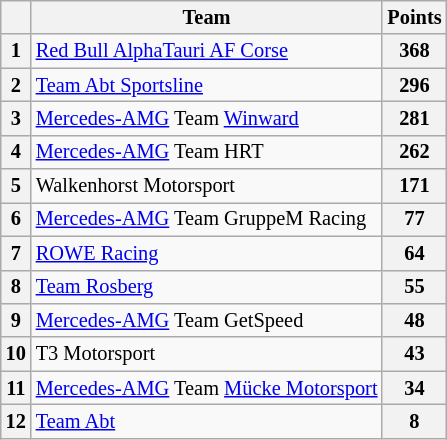<table class="wikitable" style="font-size: 85%;">
<tr>
<th></th>
<th>Team</th>
<th>Points</th>
</tr>
<tr>
<th>1</th>
<td> <a href='#'>Red Bull AlphaTauri AF Corse</a></td>
<th>368</th>
</tr>
<tr>
<th>2</th>
<td> <a href='#'>Team Abt Sportsline</a></td>
<th>296</th>
</tr>
<tr>
<th>3</th>
<td> <a href='#'>Mercedes-AMG</a> Team <a href='#'>Winward</a></td>
<th>281</th>
</tr>
<tr>
<th>4</th>
<td> <a href='#'>Mercedes-AMG</a> Team HRT</td>
<th>262</th>
</tr>
<tr>
<th>5</th>
<td> Walkenhorst Motorsport</td>
<th>171</th>
</tr>
<tr>
<th>6</th>
<td> <a href='#'>Mercedes-AMG</a> Team GruppeM Racing</td>
<th>77</th>
</tr>
<tr>
<th>7</th>
<td> <a href='#'>ROWE Racing</a></td>
<th>64</th>
</tr>
<tr>
<th>8</th>
<td> <a href='#'>Team Rosberg</a></td>
<th>55</th>
</tr>
<tr>
<th>9</th>
<td> <a href='#'>Mercedes-AMG</a> Team GetSpeed</td>
<th>48</th>
</tr>
<tr>
<th>10</th>
<td> T3 Motorsport</td>
<th>43</th>
</tr>
<tr>
<th>11</th>
<td> <a href='#'>Mercedes-AMG</a> Team <a href='#'>Mücke Motorsport</a></td>
<th>34</th>
</tr>
<tr>
<th>12</th>
<td> <a href='#'>Team Abt</a></td>
<th>8</th>
</tr>
</table>
